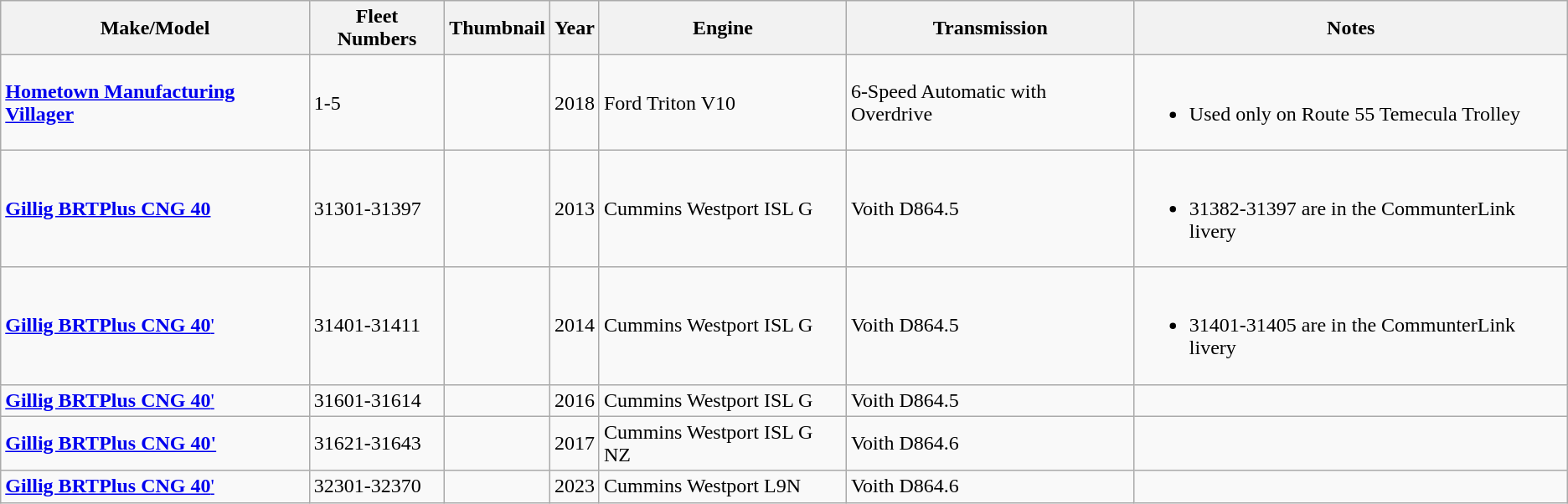<table class="wikitable">
<tr>
<th>Make/Model</th>
<th>Fleet Numbers</th>
<th>Thumbnail</th>
<th>Year</th>
<th>Engine</th>
<th>Transmission</th>
<th>Notes</th>
</tr>
<tr>
<td><strong><a href='#'>Hometown Manufacturing Villager</a></strong></td>
<td>1-5</td>
<td></td>
<td>2018</td>
<td>Ford Triton V10</td>
<td>6-Speed Automatic with Overdrive</td>
<td><br><ul><li>Used only on Route 55 Temecula Trolley</li></ul></td>
</tr>
<tr>
<td><a href='#'><strong>Gillig BRTPlus CNG 40</strong></a></td>
<td>31301-31397</td>
<td></td>
<td>2013</td>
<td>Cummins Westport ISL G</td>
<td>Voith D864.5</td>
<td><br><ul><li>31382-31397 are in the CommunterLink livery</li></ul></td>
</tr>
<tr>
<td><a href='#'><strong>Gillig BRTPlus CNG 40</strong>'</a></td>
<td>31401-31411</td>
<td></td>
<td>2014</td>
<td>Cummins Westport ISL G</td>
<td>Voith D864.5</td>
<td><br><ul><li>31401-31405 are in the CommunterLink livery</li></ul></td>
</tr>
<tr>
<td><a href='#'><strong>Gillig BRTPlus CNG 40</strong>'</a></td>
<td>31601-31614</td>
<td></td>
<td>2016</td>
<td>Cummins Westport ISL G</td>
<td>Voith D864.5</td>
<td></td>
</tr>
<tr>
<td><strong><a href='#'>Gillig BRTPlus CNG 40'</a></strong></td>
<td>31621-31643</td>
<td></td>
<td>2017</td>
<td>Cummins Westport ISL G NZ</td>
<td>Voith D864.6</td>
<td></td>
</tr>
<tr>
<td><a href='#'><strong>Gillig BRTPlus CNG 40</strong>'</a></td>
<td>32301-32370</td>
<td></td>
<td>2023</td>
<td>Cummins Westport L9N</td>
<td>Voith D864.6</td>
<td></td>
</tr>
</table>
